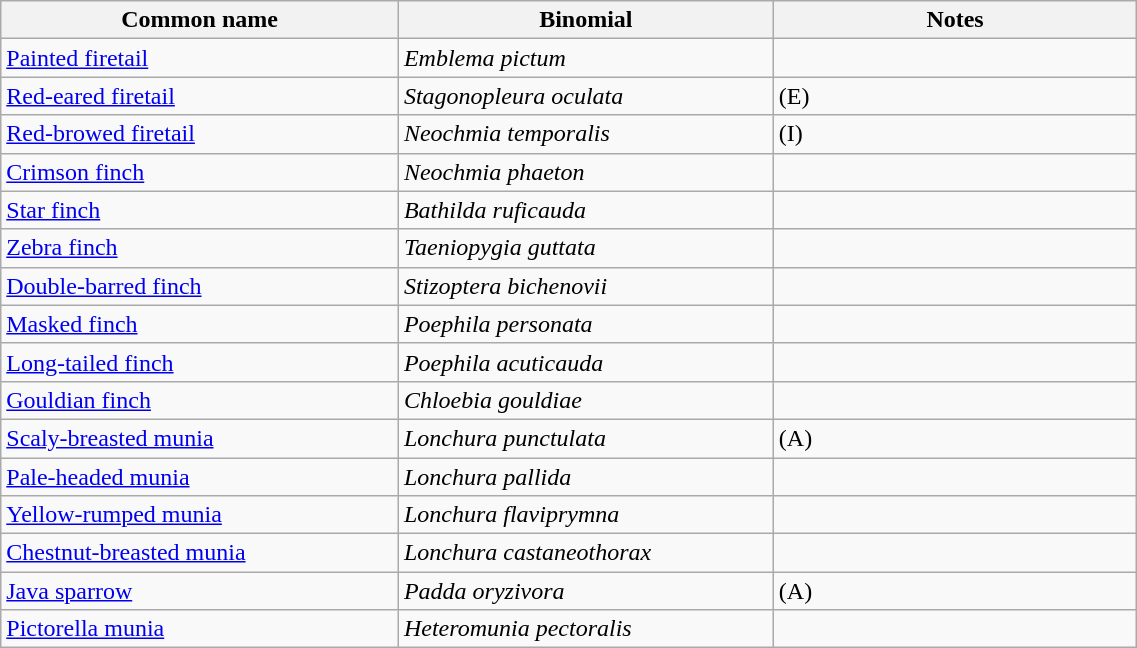<table style="width:60%;" class="wikitable">
<tr>
<th width=35%>Common name</th>
<th width=33%>Binomial</th>
<th width=32%>Notes</th>
</tr>
<tr>
<td><a href='#'>Painted firetail</a></td>
<td><em>Emblema pictum</em></td>
<td></td>
</tr>
<tr>
<td><a href='#'>Red-eared firetail</a></td>
<td><em>Stagonopleura oculata</em></td>
<td>(E)</td>
</tr>
<tr>
<td><a href='#'>Red-browed firetail</a></td>
<td><em>Neochmia temporalis</em></td>
<td>(I)</td>
</tr>
<tr>
<td><a href='#'>Crimson finch</a></td>
<td><em>Neochmia phaeton</em></td>
<td></td>
</tr>
<tr>
<td><a href='#'>Star finch</a></td>
<td><em>Bathilda ruficauda</em></td>
<td></td>
</tr>
<tr>
<td><a href='#'>Zebra finch</a></td>
<td><em>Taeniopygia guttata</em></td>
<td></td>
</tr>
<tr>
<td><a href='#'>Double-barred finch</a></td>
<td><em>Stizoptera bichenovii</em></td>
<td></td>
</tr>
<tr>
<td><a href='#'>Masked finch</a></td>
<td><em>Poephila personata</em></td>
<td></td>
</tr>
<tr>
<td><a href='#'>Long-tailed finch</a></td>
<td><em>Poephila acuticauda</em></td>
<td></td>
</tr>
<tr>
<td><a href='#'>Gouldian finch</a></td>
<td><em>Chloebia gouldiae</em></td>
<td></td>
</tr>
<tr>
<td><a href='#'>Scaly-breasted munia</a></td>
<td><em>Lonchura punctulata</em></td>
<td>(A)</td>
</tr>
<tr>
<td><a href='#'>Pale-headed munia</a></td>
<td><em>Lonchura pallida</em></td>
<td></td>
</tr>
<tr>
<td><a href='#'>Yellow-rumped munia</a></td>
<td><em>Lonchura flaviprymna</em></td>
<td></td>
</tr>
<tr>
<td><a href='#'>Chestnut-breasted munia</a></td>
<td><em>Lonchura castaneothorax</em></td>
<td></td>
</tr>
<tr>
<td><a href='#'>Java sparrow</a></td>
<td><em>Padda oryzivora</em></td>
<td>(A)</td>
</tr>
<tr>
<td><a href='#'>Pictorella munia</a></td>
<td><em>Heteromunia pectoralis</em></td>
<td></td>
</tr>
</table>
